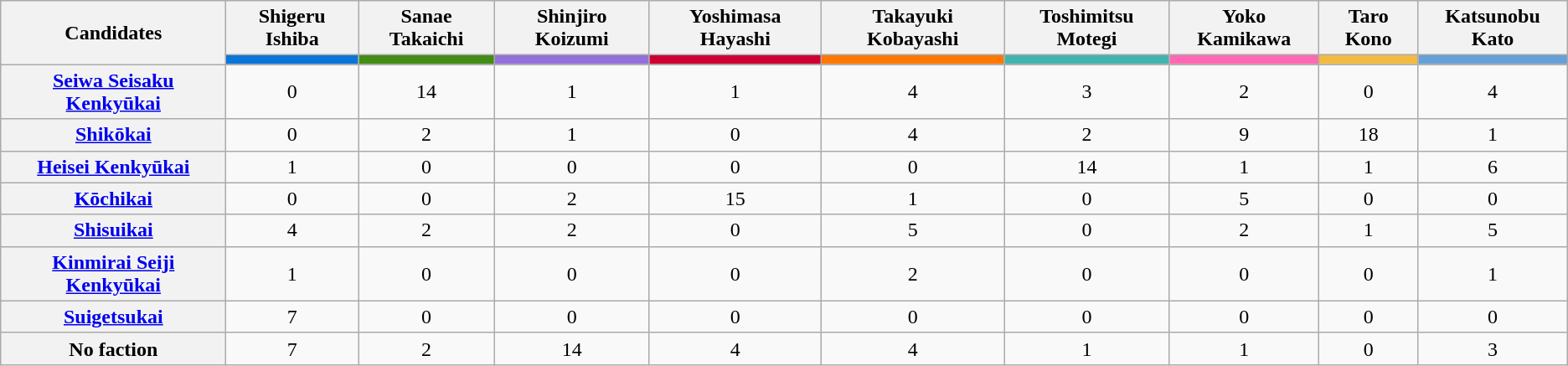<table class="wikitable" style="text-align:center">
<tr>
<th rowspan=2>Candidates</th>
<th>Shigeru Ishiba</th>
<th>Sanae Takaichi</th>
<th>Shinjiro Koizumi</th>
<th>Yoshimasa Hayashi</th>
<th>Takayuki Kobayashi</th>
<th>Toshimitsu Motegi</th>
<th>Yoko Kamikawa</th>
<th>Taro Kono</th>
<th>Katsunobu Kato</th>
</tr>
<tr>
<th style="background:#0b75d9"></th>
<th style="background:#438C15"></th>
<th style="background:#9370DB"></th>
<th style="background:#CC0033"></th>
<th style="background:#FF7900"></th>
<th style="background:#43b3ae"></th>
<th style="background:#FF69B4"></th>
<th style="background:#F2BA42"></th>
<th style="background:#679fd7"></th>
</tr>
<tr>
<th><a href='#'>Seiwa Seisaku Kenkyūkai</a></th>
<td>0</td>
<td>14</td>
<td>1</td>
<td>1</td>
<td>4</td>
<td>3</td>
<td>2</td>
<td>0</td>
<td>4</td>
</tr>
<tr>
<th><a href='#'>Shikōkai</a></th>
<td>0</td>
<td>2</td>
<td>1</td>
<td>0</td>
<td>4</td>
<td>2</td>
<td>9</td>
<td>18</td>
<td>1</td>
</tr>
<tr>
<th><a href='#'>Heisei Kenkyūkai</a></th>
<td>1</td>
<td>0</td>
<td>0</td>
<td>0</td>
<td>0</td>
<td>14</td>
<td>1</td>
<td>1</td>
<td>6</td>
</tr>
<tr>
<th><a href='#'>Kōchikai</a></th>
<td>0</td>
<td>0</td>
<td>2</td>
<td>15</td>
<td>1</td>
<td>0</td>
<td>5</td>
<td>0</td>
<td>0</td>
</tr>
<tr>
<th><a href='#'>Shisuikai</a></th>
<td>4</td>
<td>2</td>
<td>2</td>
<td>0</td>
<td>5</td>
<td>0</td>
<td>2</td>
<td>1</td>
<td>5</td>
</tr>
<tr>
<th><a href='#'>Kinmirai Seiji Kenkyūkai</a></th>
<td>1</td>
<td>0</td>
<td>0</td>
<td>0</td>
<td>2</td>
<td>0</td>
<td>0</td>
<td>0</td>
<td>1</td>
</tr>
<tr>
<th><a href='#'>Suigetsukai</a></th>
<td>7</td>
<td>0</td>
<td>0</td>
<td>0</td>
<td>0</td>
<td>0</td>
<td>0</td>
<td>0</td>
<td>0</td>
</tr>
<tr>
<th>No faction</th>
<td>7</td>
<td>2</td>
<td>14</td>
<td>4</td>
<td>4</td>
<td>1</td>
<td>1</td>
<td>0</td>
<td>3</td>
</tr>
</table>
